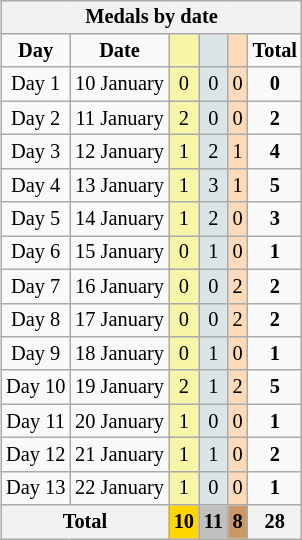<table class="wikitable" style="text-align:center;font-size:85%;float:right;clear:right;">
<tr bgcolor=efefef>
<th colspan=6>Medals by date</th>
</tr>
<tr>
<td><strong>Day</strong></td>
<td><strong>Date</strong></td>
<td bgcolor=#f7f6a8></td>
<td bgcolor=#dce5e5></td>
<td bgcolor=#ffdab9></td>
<td><strong>Total</strong></td>
</tr>
<tr>
<td>Day 1</td>
<td>10 January</td>
<td bgcolor=F7F6A8>0</td>
<td bgcolor=DCE5E5>0</td>
<td bgcolor=FFDAB9>0</td>
<td><strong>0</strong></td>
</tr>
<tr>
<td>Day 2</td>
<td>11 January</td>
<td bgcolor=F7F6A8>2</td>
<td bgcolor=DCE5E5>0</td>
<td bgcolor=FFDAB9>0</td>
<td><strong>2</strong></td>
</tr>
<tr>
<td>Day 3</td>
<td>12 January</td>
<td bgcolor=F7F6A8>1</td>
<td bgcolor=DCE5E5>2</td>
<td bgcolor=FFDAB9>1</td>
<td><strong>4</strong></td>
</tr>
<tr>
<td>Day 4</td>
<td>13 January</td>
<td bgcolor=F7F6A8>1</td>
<td bgcolor=DCE5E5>3</td>
<td bgcolor=FFDAB9>1</td>
<td><strong>5</strong></td>
</tr>
<tr>
<td>Day 5</td>
<td>14 January</td>
<td bgcolor=F7F6A8>1</td>
<td bgcolor=DCE5E5>2</td>
<td bgcolor=FFDAB9>0</td>
<td><strong>3</strong></td>
</tr>
<tr>
<td>Day 6</td>
<td>15 January</td>
<td bgcolor=F7F6A8>0</td>
<td bgcolor=DCE5E5>1</td>
<td bgcolor=FFDAB9>0</td>
<td><strong>1</strong></td>
</tr>
<tr>
<td>Day 7</td>
<td>16 January</td>
<td bgcolor=F7F6A8>0</td>
<td bgcolor=DCE5E5>0</td>
<td bgcolor=FFDAB9>2</td>
<td><strong>2</strong></td>
</tr>
<tr>
<td>Day 8</td>
<td>17 January</td>
<td bgcolor=F7F6A8>0</td>
<td bgcolor=DCE5E5>0</td>
<td bgcolor=FFDAB9>2</td>
<td><strong>2</strong></td>
</tr>
<tr>
<td>Day 9</td>
<td>18 January</td>
<td bgcolor=F7F6A8>0</td>
<td bgcolor=DCE5E5>1</td>
<td bgcolor=FFDAB9>0</td>
<td><strong>1</strong></td>
</tr>
<tr>
<td>Day 10</td>
<td>19 January</td>
<td bgcolor=F7F6A8>2</td>
<td bgcolor=DCE5E5>1</td>
<td bgcolor=FFDAB9>2</td>
<td><strong>5</strong></td>
</tr>
<tr>
<td>Day 11</td>
<td>20 January</td>
<td bgcolor=F7F6A8>1</td>
<td bgcolor=DCE5E5>0</td>
<td bgcolor=FFDAB9>0</td>
<td><strong>1</strong></td>
</tr>
<tr>
<td>Day 12</td>
<td>21 January</td>
<td bgcolor=F7F6A8>1</td>
<td bgcolor=DCE5E5>1</td>
<td bgcolor=FFDAB9>0</td>
<td><strong>2</strong></td>
</tr>
<tr>
<td>Day 13</td>
<td>22 January</td>
<td bgcolor=F7F6A8>1</td>
<td bgcolor=DCE5E5>0</td>
<td bgcolor=FFDAB9>0</td>
<td><strong>1</strong></td>
</tr>
<tr>
<th colspan=2>Total</th>
<th style="background:gold">10</th>
<th style="background:silver">11</th>
<th style="background:#c96">8</th>
<th>28</th>
</tr>
</table>
